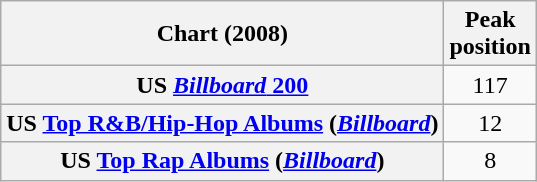<table class="wikitable sortable plainrowheaders" style="text-align:center">
<tr>
<th scope="col">Chart (2008)</th>
<th scope="col">Peak<br>position</th>
</tr>
<tr>
<th scope="row">US <a href='#'><em>Billboard</em> 200</a></th>
<td>117</td>
</tr>
<tr>
<th scope="row">US <a href='#'>Top R&B/Hip-Hop Albums</a> (<em><a href='#'>Billboard</a></em>)</th>
<td>12</td>
</tr>
<tr>
<th scope="row">US <a href='#'>Top Rap Albums</a> (<em><a href='#'>Billboard</a></em>)</th>
<td>8</td>
</tr>
</table>
